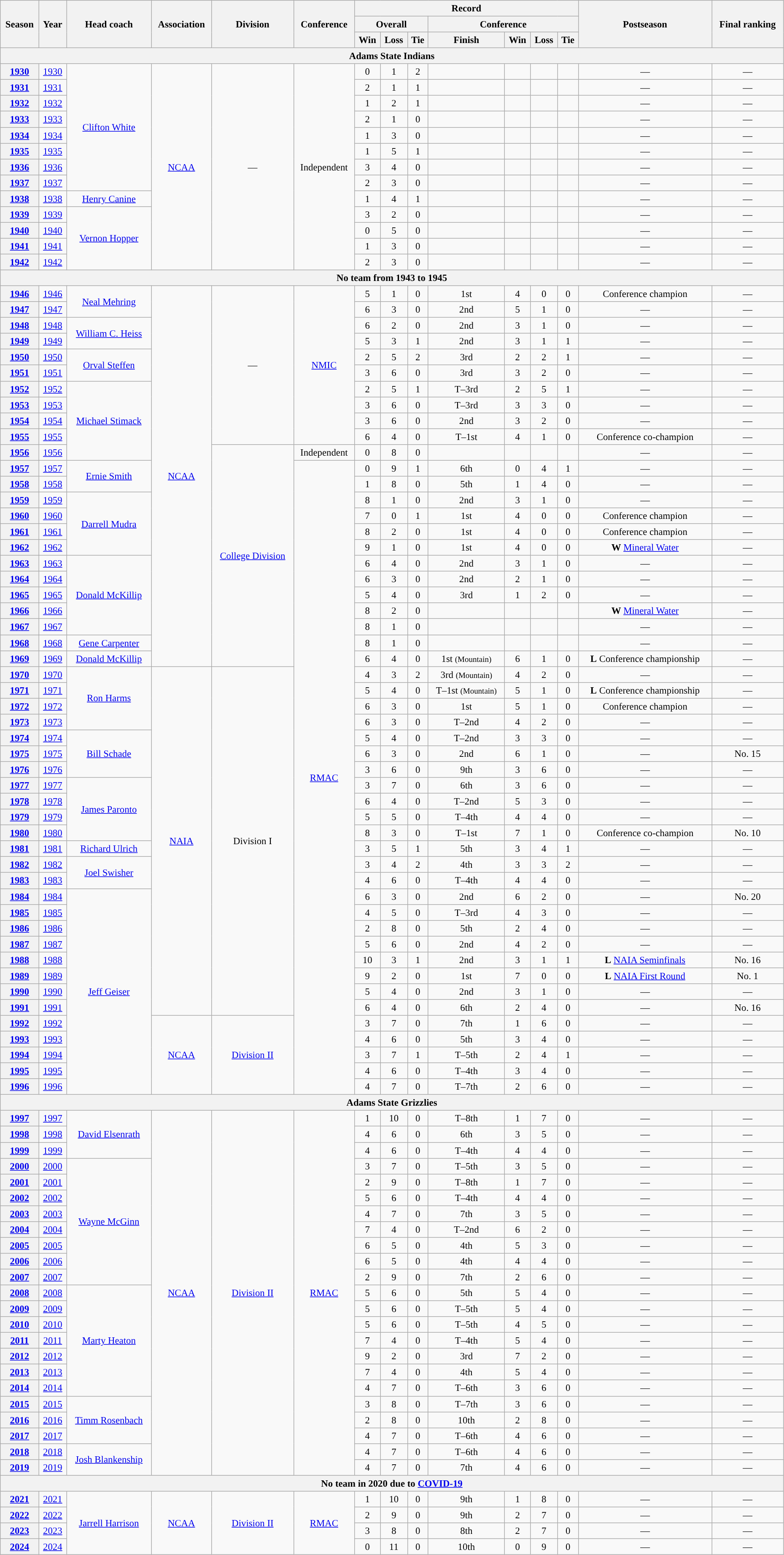<table class="wikitable" style="font-size: 95%; width:98%;text-align:center;">
<tr>
<th rowspan="3">Season</th>
<th rowspan="3">Year</th>
<th rowspan="3">Head coach</th>
<th rowspan="3">Association</th>
<th rowspan="3">Division</th>
<th rowspan="3">Conference</th>
<th colspan="7">Record</th>
<th rowspan="3">Postseason</th>
<th rowspan="3">Final ranking</th>
</tr>
<tr>
<th colspan="3">Overall</th>
<th colspan="4">Conference</th>
</tr>
<tr>
<th>Win</th>
<th>Loss</th>
<th>Tie</th>
<th>Finish</th>
<th>Win</th>
<th>Loss</th>
<th>Tie</th>
</tr>
<tr>
<th colspan="15">Adams State Indians</th>
</tr>
<tr>
<th><a href='#'>1930</a></th>
<td><a href='#'>1930</a></td>
<td rowspan="8"><a href='#'>Clifton White</a></td>
<td rowspan="13"><a href='#'>NCAA</a></td>
<td rowspan="13">—</td>
<td rowspan="13">Independent</td>
<td>0</td>
<td>1</td>
<td>2</td>
<td></td>
<td></td>
<td></td>
<td></td>
<td>—</td>
<td>—</td>
</tr>
<tr>
<th><a href='#'>1931</a></th>
<td><a href='#'>1931</a></td>
<td>2</td>
<td>1</td>
<td>1</td>
<td></td>
<td></td>
<td></td>
<td></td>
<td>—</td>
<td>—</td>
</tr>
<tr>
<th><a href='#'>1932</a></th>
<td><a href='#'>1932</a></td>
<td>1</td>
<td>2</td>
<td>1</td>
<td></td>
<td></td>
<td></td>
<td></td>
<td>—</td>
<td>—</td>
</tr>
<tr>
<th><a href='#'>1933</a></th>
<td><a href='#'>1933</a></td>
<td>2</td>
<td>1</td>
<td>0</td>
<td></td>
<td></td>
<td></td>
<td></td>
<td>—</td>
<td>—</td>
</tr>
<tr>
<th><a href='#'>1934</a></th>
<td><a href='#'>1934</a></td>
<td>1</td>
<td>3</td>
<td>0</td>
<td></td>
<td></td>
<td></td>
<td></td>
<td>—</td>
<td>—</td>
</tr>
<tr>
<th><a href='#'>1935</a></th>
<td><a href='#'>1935</a></td>
<td>1</td>
<td>5</td>
<td>1</td>
<td></td>
<td></td>
<td></td>
<td></td>
<td>—</td>
<td>—</td>
</tr>
<tr>
<th><a href='#'>1936</a></th>
<td><a href='#'>1936</a></td>
<td>3</td>
<td>4</td>
<td>0</td>
<td></td>
<td></td>
<td></td>
<td></td>
<td>—</td>
<td>—</td>
</tr>
<tr>
<th><a href='#'>1937</a></th>
<td><a href='#'>1937</a></td>
<td>2</td>
<td>3</td>
<td>0</td>
<td></td>
<td></td>
<td></td>
<td></td>
<td>—</td>
<td>—</td>
</tr>
<tr>
<th><a href='#'>1938</a></th>
<td><a href='#'>1938</a></td>
<td><a href='#'>Henry Canine</a></td>
<td>1</td>
<td>4</td>
<td>1</td>
<td></td>
<td></td>
<td></td>
<td></td>
<td>—</td>
<td>—</td>
</tr>
<tr>
<th><a href='#'>1939</a></th>
<td><a href='#'>1939</a></td>
<td rowspan="4"><a href='#'>Vernon Hopper</a></td>
<td>3</td>
<td>2</td>
<td>0</td>
<td></td>
<td></td>
<td></td>
<td></td>
<td>—</td>
<td>—</td>
</tr>
<tr>
<th><a href='#'>1940</a></th>
<td><a href='#'>1940</a></td>
<td>0</td>
<td>5</td>
<td>0</td>
<td></td>
<td></td>
<td></td>
<td></td>
<td>—</td>
<td>—</td>
</tr>
<tr>
<th><a href='#'>1941</a></th>
<td><a href='#'>1941</a></td>
<td>1</td>
<td>3</td>
<td>0</td>
<td></td>
<td></td>
<td></td>
<td></td>
<td>—</td>
<td>—</td>
</tr>
<tr>
<th><a href='#'>1942</a></th>
<td><a href='#'>1942</a></td>
<td>2</td>
<td>3</td>
<td>0</td>
<td></td>
<td></td>
<td></td>
<td></td>
<td>—</td>
<td>—</td>
</tr>
<tr>
<th colspan="15">No team from 1943 to 1945</th>
</tr>
<tr>
<th><a href='#'>1946</a></th>
<td><a href='#'>1946</a></td>
<td rowspan="2"><a href='#'>Neal Mehring</a></td>
<td rowspan="24"><a href='#'>NCAA</a></td>
<td rowspan="10">—</td>
<td rowspan="10"><a href='#'>NMIC</a></td>
<td>5</td>
<td>1</td>
<td>0</td>
<td>1st</td>
<td>4</td>
<td>0</td>
<td>0</td>
<td>Conference champion</td>
<td>—</td>
</tr>
<tr>
<th><a href='#'>1947</a></th>
<td><a href='#'>1947</a></td>
<td>6</td>
<td>3</td>
<td>0</td>
<td>2nd</td>
<td>5</td>
<td>1</td>
<td>0</td>
<td>—</td>
<td>—</td>
</tr>
<tr>
<th><a href='#'>1948</a></th>
<td><a href='#'>1948</a></td>
<td rowspan="2"><a href='#'>William C. Heiss</a></td>
<td>6</td>
<td>2</td>
<td>0</td>
<td>2nd</td>
<td>3</td>
<td>1</td>
<td>0</td>
<td>—</td>
<td>—</td>
</tr>
<tr>
<th><a href='#'>1949</a></th>
<td><a href='#'>1949</a></td>
<td>5</td>
<td>3</td>
<td>1</td>
<td>2nd</td>
<td>3</td>
<td>1</td>
<td>1</td>
<td>—</td>
<td>—</td>
</tr>
<tr>
<th><a href='#'>1950</a></th>
<td><a href='#'>1950</a></td>
<td rowspan="2"><a href='#'>Orval Steffen</a></td>
<td>2</td>
<td>5</td>
<td>2</td>
<td>3rd</td>
<td>2</td>
<td>2</td>
<td>1</td>
<td>—</td>
<td>—</td>
</tr>
<tr>
<th><a href='#'>1951</a></th>
<td><a href='#'>1951</a></td>
<td>3</td>
<td>6</td>
<td>0</td>
<td>3rd</td>
<td>3</td>
<td>2</td>
<td>0</td>
<td>—</td>
<td>—</td>
</tr>
<tr>
<th><a href='#'>1952</a></th>
<td><a href='#'>1952</a></td>
<td rowspan="5"><a href='#'>Michael Stimack</a></td>
<td>2</td>
<td>5</td>
<td>1</td>
<td>T–3rd</td>
<td>2</td>
<td>5</td>
<td>1</td>
<td>—</td>
<td>—</td>
</tr>
<tr>
<th><a href='#'>1953</a></th>
<td><a href='#'>1953</a></td>
<td>3</td>
<td>6</td>
<td>0</td>
<td>T–3rd</td>
<td>3</td>
<td>3</td>
<td>0</td>
<td>—</td>
<td>—</td>
</tr>
<tr>
<th><a href='#'>1954</a></th>
<td><a href='#'>1954</a></td>
<td>3</td>
<td>6</td>
<td>0</td>
<td>2nd</td>
<td>3</td>
<td>2</td>
<td>0</td>
<td>—</td>
<td>—</td>
</tr>
<tr>
<th><a href='#'>1955</a></th>
<td><a href='#'>1955</a></td>
<td>6</td>
<td>4</td>
<td>0</td>
<td>T–1st</td>
<td>4</td>
<td>1</td>
<td>0</td>
<td>Conference co-champion</td>
<td>—</td>
</tr>
<tr>
<th><a href='#'>1956</a></th>
<td><a href='#'>1956</a></td>
<td rowspan="14"><a href='#'>College Division</a></td>
<td>Independent</td>
<td>0</td>
<td>8</td>
<td>0</td>
<td></td>
<td></td>
<td></td>
<td></td>
<td>—</td>
<td>—</td>
</tr>
<tr>
<th><a href='#'>1957</a></th>
<td><a href='#'>1957</a></td>
<td rowspan="2"><a href='#'>Ernie Smith</a></td>
<td rowspan="40"><a href='#'>RMAC</a></td>
<td>0</td>
<td>9</td>
<td>1</td>
<td>6th</td>
<td>0</td>
<td>4</td>
<td>1</td>
<td>—</td>
<td>—</td>
</tr>
<tr>
<th><a href='#'>1958</a></th>
<td><a href='#'>1958</a></td>
<td>1</td>
<td>8</td>
<td>0</td>
<td>5th</td>
<td>1</td>
<td>4</td>
<td>0</td>
<td>—</td>
<td>—</td>
</tr>
<tr>
<th><a href='#'>1959</a></th>
<td><a href='#'>1959</a></td>
<td rowspan="4"><a href='#'>Darrell Mudra</a></td>
<td>8</td>
<td>1</td>
<td>0</td>
<td>2nd</td>
<td>3</td>
<td>1</td>
<td>0</td>
<td>—</td>
<td>—</td>
</tr>
<tr>
<th><a href='#'>1960</a></th>
<td><a href='#'>1960</a></td>
<td>7</td>
<td>0</td>
<td>1</td>
<td>1st</td>
<td>4</td>
<td>0</td>
<td>0</td>
<td>Conference champion</td>
<td>—</td>
</tr>
<tr>
<th><a href='#'>1961</a></th>
<td><a href='#'>1961</a></td>
<td>8</td>
<td>2</td>
<td>0</td>
<td>1st</td>
<td>4</td>
<td>0</td>
<td>0</td>
<td>Conference champion</td>
<td>—</td>
</tr>
<tr>
<th><a href='#'>1962</a></th>
<td><a href='#'>1962</a></td>
<td>9</td>
<td>1</td>
<td>0</td>
<td>1st</td>
<td>4</td>
<td>0</td>
<td>0</td>
<td><strong>W</strong> <a href='#'>Mineral Water</a></td>
<td>—</td>
</tr>
<tr>
<th><a href='#'>1963</a></th>
<td><a href='#'>1963</a></td>
<td rowspan="5"><a href='#'>Donald McKillip</a></td>
<td>6</td>
<td>4</td>
<td>0</td>
<td>2nd</td>
<td>3</td>
<td>1</td>
<td>0</td>
<td>—</td>
<td>—</td>
</tr>
<tr>
<th><a href='#'>1964</a></th>
<td><a href='#'>1964</a></td>
<td>6</td>
<td>3</td>
<td>0</td>
<td>2nd</td>
<td>2</td>
<td>1</td>
<td>0</td>
<td>—</td>
<td>—</td>
</tr>
<tr>
<th><a href='#'>1965</a></th>
<td><a href='#'>1965</a></td>
<td>5</td>
<td>4</td>
<td>0</td>
<td>3rd</td>
<td>1</td>
<td>2</td>
<td>0</td>
<td>—</td>
<td>—</td>
</tr>
<tr>
<th><a href='#'>1966</a></th>
<td><a href='#'>1966</a></td>
<td>8</td>
<td>2</td>
<td>0</td>
<td></td>
<td></td>
<td></td>
<td></td>
<td><strong>W</strong> <a href='#'>Mineral Water</a></td>
<td>—</td>
</tr>
<tr>
<th><a href='#'>1967</a></th>
<td><a href='#'>1967</a></td>
<td>8</td>
<td>1</td>
<td>0</td>
<td></td>
<td></td>
<td></td>
<td></td>
<td>—</td>
<td>—</td>
</tr>
<tr>
<th><a href='#'>1968</a></th>
<td><a href='#'>1968</a></td>
<td><a href='#'>Gene Carpenter</a></td>
<td>8</td>
<td>1</td>
<td>0</td>
<td></td>
<td></td>
<td></td>
<td></td>
<td>—</td>
<td>—</td>
</tr>
<tr>
<th><a href='#'>1969</a></th>
<td><a href='#'>1969</a></td>
<td><a href='#'>Donald McKillip</a></td>
<td>6</td>
<td>4</td>
<td>0</td>
<td>1st <small>(Mountain)</small></td>
<td>6</td>
<td>1</td>
<td>0</td>
<td><strong>L</strong> Conference championship</td>
<td>—</td>
</tr>
<tr>
<th><a href='#'>1970</a></th>
<td><a href='#'>1970</a></td>
<td rowspan="4"><a href='#'>Ron Harms</a></td>
<td rowspan="22"><a href='#'>NAIA</a></td>
<td rowspan="22">Division I</td>
<td>4</td>
<td>3</td>
<td>2</td>
<td>3rd <small>(Mountain)</small></td>
<td>4</td>
<td>2</td>
<td>0</td>
<td>—</td>
<td>—</td>
</tr>
<tr>
<th><a href='#'>1971</a></th>
<td><a href='#'>1971</a></td>
<td>5</td>
<td>4</td>
<td>0</td>
<td>T–1st <small>(Mountain)</small></td>
<td>5</td>
<td>1</td>
<td>0</td>
<td><strong>L</strong> Conference championship</td>
<td>—</td>
</tr>
<tr>
<th><a href='#'>1972</a></th>
<td><a href='#'>1972</a></td>
<td>6</td>
<td>3</td>
<td>0</td>
<td>1st</td>
<td>5</td>
<td>1</td>
<td>0</td>
<td>Conference champion</td>
<td>—</td>
</tr>
<tr>
<th><a href='#'>1973</a></th>
<td><a href='#'>1973</a></td>
<td>6</td>
<td>3</td>
<td>0</td>
<td>T–2nd</td>
<td>4</td>
<td>2</td>
<td>0</td>
<td>—</td>
<td>—</td>
</tr>
<tr>
<th><a href='#'>1974</a></th>
<td><a href='#'>1974</a></td>
<td rowspan="3"><a href='#'>Bill Schade</a></td>
<td>5</td>
<td>4</td>
<td>0</td>
<td>T–2nd</td>
<td>3</td>
<td>3</td>
<td>0</td>
<td>—</td>
<td>—</td>
</tr>
<tr>
<th><a href='#'>1975</a></th>
<td><a href='#'>1975</a></td>
<td>6</td>
<td>3</td>
<td>0</td>
<td>2nd</td>
<td>6</td>
<td>1</td>
<td>0</td>
<td>—</td>
<td>No. 15</td>
</tr>
<tr>
<th><a href='#'>1976</a></th>
<td><a href='#'>1976</a></td>
<td>3</td>
<td>6</td>
<td>0</td>
<td>9th</td>
<td>3</td>
<td>6</td>
<td>0</td>
<td>—</td>
<td>—</td>
</tr>
<tr>
<th><a href='#'>1977</a></th>
<td><a href='#'>1977</a></td>
<td rowspan="4"><a href='#'>James Paronto</a></td>
<td>3</td>
<td>7</td>
<td>0</td>
<td>6th</td>
<td>3</td>
<td>6</td>
<td>0</td>
<td>—</td>
<td>—</td>
</tr>
<tr>
<th><a href='#'>1978</a></th>
<td><a href='#'>1978</a></td>
<td>6</td>
<td>4</td>
<td>0</td>
<td>T–2nd</td>
<td>5</td>
<td>3</td>
<td>0</td>
<td>—</td>
<td>—</td>
</tr>
<tr>
<th><a href='#'>1979</a></th>
<td><a href='#'>1979</a></td>
<td>5</td>
<td>5</td>
<td>0</td>
<td>T–4th</td>
<td>4</td>
<td>4</td>
<td>0</td>
<td>—</td>
<td>—</td>
</tr>
<tr>
<th><a href='#'>1980</a></th>
<td><a href='#'>1980</a></td>
<td>8</td>
<td>3</td>
<td>0</td>
<td>T–1st</td>
<td>7</td>
<td>1</td>
<td>0</td>
<td>Conference co-champion</td>
<td>No. 10</td>
</tr>
<tr>
<th><a href='#'>1981</a></th>
<td><a href='#'>1981</a></td>
<td><a href='#'>Richard Ulrich</a></td>
<td>3</td>
<td>5</td>
<td>1</td>
<td>5th</td>
<td>3</td>
<td>4</td>
<td>1</td>
<td>—</td>
<td>—</td>
</tr>
<tr>
<th><a href='#'>1982</a></th>
<td><a href='#'>1982</a></td>
<td rowspan="2"><a href='#'>Joel Swisher</a></td>
<td>3</td>
<td>4</td>
<td>2</td>
<td>4th</td>
<td>3</td>
<td>3</td>
<td>2</td>
<td>—</td>
<td>—</td>
</tr>
<tr>
<th><a href='#'>1983</a></th>
<td><a href='#'>1983</a></td>
<td>4</td>
<td>6</td>
<td>0</td>
<td>T–4th</td>
<td>4</td>
<td>4</td>
<td>0</td>
<td>—</td>
<td>—</td>
</tr>
<tr>
<th><a href='#'>1984</a></th>
<td><a href='#'>1984</a></td>
<td rowspan="13"><a href='#'>Jeff Geiser</a></td>
<td>6</td>
<td>3</td>
<td>0</td>
<td>2nd</td>
<td>6</td>
<td>2</td>
<td>0</td>
<td>—</td>
<td>No. 20</td>
</tr>
<tr>
<th><a href='#'>1985</a></th>
<td><a href='#'>1985</a></td>
<td>4</td>
<td>5</td>
<td>0</td>
<td>T–3rd</td>
<td>4</td>
<td>3</td>
<td>0</td>
<td>—</td>
<td>—</td>
</tr>
<tr>
<th><a href='#'>1986</a></th>
<td><a href='#'>1986</a></td>
<td>2</td>
<td>8</td>
<td>0</td>
<td>5th</td>
<td>2</td>
<td>4</td>
<td>0</td>
<td>—</td>
<td>—</td>
</tr>
<tr>
<th><a href='#'>1987</a></th>
<td><a href='#'>1987</a></td>
<td>5</td>
<td>6</td>
<td>0</td>
<td>2nd</td>
<td>4</td>
<td>2</td>
<td>0</td>
<td>—</td>
<td>—</td>
</tr>
<tr>
<th><a href='#'>1988</a></th>
<td><a href='#'>1988</a></td>
<td>10</td>
<td>3</td>
<td>1</td>
<td>2nd</td>
<td>3</td>
<td>1</td>
<td>1</td>
<td><strong>L</strong> <a href='#'>NAIA Seminfinals</a></td>
<td>No. 16</td>
</tr>
<tr>
<th><a href='#'>1989</a></th>
<td><a href='#'>1989</a></td>
<td>9</td>
<td>2</td>
<td>0</td>
<td>1st</td>
<td>7</td>
<td>0</td>
<td>0</td>
<td><strong>L</strong> <a href='#'>NAIA First Round</a></td>
<td>No. 1</td>
</tr>
<tr>
<th><a href='#'>1990</a></th>
<td><a href='#'>1990</a></td>
<td>5</td>
<td>4</td>
<td>0</td>
<td>2nd</td>
<td>3</td>
<td>1</td>
<td>0</td>
<td>—</td>
<td>—</td>
</tr>
<tr>
<th><a href='#'>1991</a></th>
<td><a href='#'>1991</a></td>
<td>6</td>
<td>4</td>
<td>0</td>
<td>6th</td>
<td>2</td>
<td>4</td>
<td>0</td>
<td>—</td>
<td>No. 16</td>
</tr>
<tr>
<th><a href='#'>1992</a></th>
<td><a href='#'>1992</a></td>
<td rowspan="5"><a href='#'>NCAA</a></td>
<td rowspan="5"><a href='#'>Division II</a></td>
<td>3</td>
<td>7</td>
<td>0</td>
<td>7th</td>
<td>1</td>
<td>6</td>
<td>0</td>
<td>—</td>
<td>—</td>
</tr>
<tr>
<th><a href='#'>1993</a></th>
<td><a href='#'>1993</a></td>
<td>4</td>
<td>6</td>
<td>0</td>
<td>5th</td>
<td>3</td>
<td>4</td>
<td>0</td>
<td>—</td>
<td>—</td>
</tr>
<tr>
<th><a href='#'>1994</a></th>
<td><a href='#'>1994</a></td>
<td>3</td>
<td>7</td>
<td>1</td>
<td>T–5th</td>
<td>2</td>
<td>4</td>
<td>1</td>
<td>—</td>
<td>—</td>
</tr>
<tr>
<th><a href='#'>1995</a></th>
<td><a href='#'>1995</a></td>
<td>4</td>
<td>6</td>
<td>0</td>
<td>T–4th</td>
<td>3</td>
<td>4</td>
<td>0</td>
<td>—</td>
<td>—</td>
</tr>
<tr>
<th><a href='#'>1996</a></th>
<td><a href='#'>1996</a></td>
<td>4</td>
<td>7</td>
<td>0</td>
<td>T–7th</td>
<td>2</td>
<td>6</td>
<td>0</td>
<td>—</td>
<td>—</td>
</tr>
<tr>
<th colspan="15">Adams State Grizzlies</th>
</tr>
<tr>
<th><a href='#'>1997</a></th>
<td><a href='#'>1997</a></td>
<td rowspan="3"><a href='#'>David Elsenrath</a></td>
<td rowspan="23"><a href='#'>NCAA</a></td>
<td rowspan="23"><a href='#'>Division II</a></td>
<td rowspan="23"><a href='#'>RMAC</a></td>
<td>1</td>
<td>10</td>
<td>0</td>
<td>T–8th</td>
<td>1</td>
<td>7</td>
<td>0</td>
<td>—</td>
<td>—</td>
</tr>
<tr>
<th><a href='#'>1998</a></th>
<td><a href='#'>1998</a></td>
<td>4</td>
<td>6</td>
<td>0</td>
<td>6th</td>
<td>3</td>
<td>5</td>
<td>0</td>
<td>—</td>
<td>—</td>
</tr>
<tr>
<th><a href='#'>1999</a></th>
<td><a href='#'>1999</a></td>
<td>4</td>
<td>6</td>
<td>0</td>
<td>T–4th</td>
<td>4</td>
<td>4</td>
<td>0</td>
<td>—</td>
<td>—</td>
</tr>
<tr>
<th><a href='#'>2000</a></th>
<td><a href='#'>2000</a></td>
<td rowspan="8"><a href='#'>Wayne McGinn</a></td>
<td>3</td>
<td>7</td>
<td>0</td>
<td>T–5th</td>
<td>3</td>
<td>5</td>
<td>0</td>
<td>—</td>
<td>—</td>
</tr>
<tr>
<th><a href='#'>2001</a></th>
<td><a href='#'>2001</a></td>
<td>2</td>
<td>9</td>
<td>0</td>
<td>T–8th</td>
<td>1</td>
<td>7</td>
<td>0</td>
<td>—</td>
<td>—</td>
</tr>
<tr>
<th><a href='#'>2002</a></th>
<td><a href='#'>2002</a></td>
<td>5</td>
<td>6</td>
<td>0</td>
<td>T–4th</td>
<td>4</td>
<td>4</td>
<td>0</td>
<td>—</td>
<td>—</td>
</tr>
<tr>
<th><a href='#'>2003</a></th>
<td><a href='#'>2003</a></td>
<td>4</td>
<td>7</td>
<td>0</td>
<td>7th</td>
<td>3</td>
<td>5</td>
<td>0</td>
<td>—</td>
<td>—</td>
</tr>
<tr>
<th><a href='#'>2004</a></th>
<td><a href='#'>2004</a></td>
<td>7</td>
<td>4</td>
<td>0</td>
<td>T–2nd</td>
<td>6</td>
<td>2</td>
<td>0</td>
<td>—</td>
<td>—</td>
</tr>
<tr>
<th><a href='#'>2005</a></th>
<td><a href='#'>2005</a></td>
<td>6</td>
<td>5</td>
<td>0</td>
<td>4th</td>
<td>5</td>
<td>3</td>
<td>0</td>
<td>—</td>
<td>—</td>
</tr>
<tr>
<th><a href='#'>2006</a></th>
<td><a href='#'>2006</a></td>
<td>6</td>
<td>5</td>
<td>0</td>
<td>4th</td>
<td>4</td>
<td>4</td>
<td>0</td>
<td>—</td>
<td>—</td>
</tr>
<tr>
<th><a href='#'>2007</a></th>
<td><a href='#'>2007</a></td>
<td>2</td>
<td>9</td>
<td>0</td>
<td>7th</td>
<td>2</td>
<td>6</td>
<td>0</td>
<td>—</td>
<td>—</td>
</tr>
<tr>
<th><a href='#'>2008</a></th>
<td><a href='#'>2008</a></td>
<td rowspan="7"><a href='#'>Marty Heaton</a></td>
<td>5</td>
<td>6</td>
<td>0</td>
<td>5th</td>
<td>5</td>
<td>4</td>
<td>0</td>
<td>—</td>
<td>—</td>
</tr>
<tr>
<th><a href='#'>2009</a></th>
<td><a href='#'>2009</a></td>
<td>5</td>
<td>6</td>
<td>0</td>
<td>T–5th</td>
<td>5</td>
<td>4</td>
<td>0</td>
<td>—</td>
<td>—</td>
</tr>
<tr>
<th><a href='#'>2010</a></th>
<td><a href='#'>2010</a></td>
<td>5</td>
<td>6</td>
<td>0</td>
<td>T–5th</td>
<td>4</td>
<td>5</td>
<td>0</td>
<td>—</td>
<td>—</td>
</tr>
<tr>
<th><a href='#'>2011</a></th>
<td><a href='#'>2011</a></td>
<td>7</td>
<td>4</td>
<td>0</td>
<td>T–4th</td>
<td>5</td>
<td>4</td>
<td>0</td>
<td>—</td>
<td>—</td>
</tr>
<tr>
<th><a href='#'>2012</a></th>
<td><a href='#'>2012</a></td>
<td>9</td>
<td>2</td>
<td>0</td>
<td>3rd</td>
<td>7</td>
<td>2</td>
<td>0</td>
<td>—</td>
<td>—</td>
</tr>
<tr>
<th><a href='#'>2013</a></th>
<td><a href='#'>2013</a></td>
<td>7</td>
<td>4</td>
<td>0</td>
<td>4th</td>
<td>5</td>
<td>4</td>
<td>0</td>
<td>—</td>
<td>—</td>
</tr>
<tr>
<th><a href='#'>2014</a></th>
<td><a href='#'>2014</a></td>
<td>4</td>
<td>7</td>
<td>0</td>
<td>T–6th</td>
<td>3</td>
<td>6</td>
<td>0</td>
<td>—</td>
<td>—</td>
</tr>
<tr>
<th><a href='#'>2015</a></th>
<td><a href='#'>2015</a></td>
<td rowspan="3"><a href='#'>Timm Rosenbach</a></td>
<td>3</td>
<td>8</td>
<td>0</td>
<td>T–7th</td>
<td>3</td>
<td>6</td>
<td>0</td>
<td>—</td>
<td>—</td>
</tr>
<tr>
<th><a href='#'>2016</a></th>
<td><a href='#'>2016</a></td>
<td>2</td>
<td>8</td>
<td>0</td>
<td>10th</td>
<td>2</td>
<td>8</td>
<td>0</td>
<td>—</td>
<td>—</td>
</tr>
<tr>
<th><a href='#'>2017</a></th>
<td><a href='#'>2017</a></td>
<td>4</td>
<td>7</td>
<td>0</td>
<td>T–6th</td>
<td>4</td>
<td>6</td>
<td>0</td>
<td>—</td>
<td>—</td>
</tr>
<tr>
<th><a href='#'>2018</a></th>
<td><a href='#'>2018</a></td>
<td rowspan="2"><a href='#'>Josh Blankenship</a></td>
<td>4</td>
<td>7</td>
<td>0</td>
<td>T–6th</td>
<td>4</td>
<td>6</td>
<td>0</td>
<td>—</td>
<td>—</td>
</tr>
<tr>
<th><a href='#'>2019</a></th>
<td><a href='#'>2019</a></td>
<td>4</td>
<td>7</td>
<td>0</td>
<td>7th</td>
<td>4</td>
<td>6</td>
<td>0</td>
<td>—</td>
<td>—</td>
</tr>
<tr>
<th colspan="15">No team in 2020 due to <a href='#'>COVID-19</a></th>
</tr>
<tr>
<th><a href='#'>2021</a></th>
<td><a href='#'>2021</a></td>
<td rowspan="4"><a href='#'>Jarrell Harrison</a></td>
<td rowspan="4"><a href='#'>NCAA</a></td>
<td rowspan="4"><a href='#'>Division II</a></td>
<td rowspan="4"><a href='#'>RMAC</a></td>
<td>1</td>
<td>10</td>
<td>0</td>
<td>9th</td>
<td>1</td>
<td>8</td>
<td>0</td>
<td>—</td>
<td>—</td>
</tr>
<tr>
<th><a href='#'>2022</a></th>
<td><a href='#'>2022</a></td>
<td>2</td>
<td>9</td>
<td>0</td>
<td>9th</td>
<td>2</td>
<td>7</td>
<td>0</td>
<td>—</td>
<td>—</td>
</tr>
<tr>
<th><a href='#'>2023</a></th>
<td><a href='#'>2023</a></td>
<td>3</td>
<td>8</td>
<td>0</td>
<td>8th</td>
<td>2</td>
<td>7</td>
<td>0</td>
<td>—</td>
<td>—</td>
</tr>
<tr>
<th><a href='#'>2024</a></th>
<td><a href='#'>2024</a></td>
<td>0</td>
<td>11</td>
<td>0</td>
<td>10th</td>
<td>0</td>
<td>9</td>
<td>0</td>
<td>—</td>
<td>—</td>
</tr>
</table>
